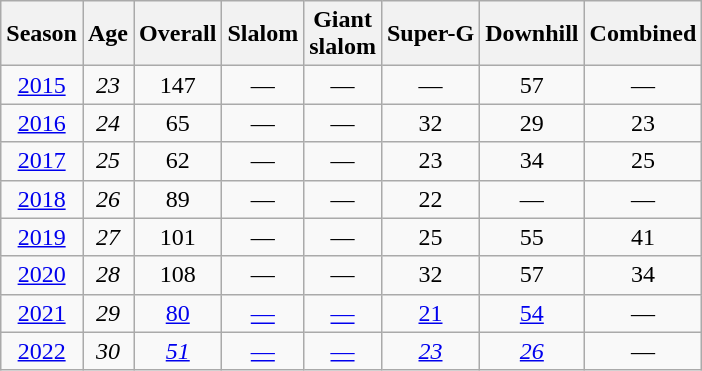<table class=wikitable style="text-align:center">
<tr>
<th>Season</th>
<th>Age</th>
<th>Overall</th>
<th>Slalom</th>
<th>Giant<br>slalom</th>
<th>Super-G</th>
<th>Downhill</th>
<th>Combined</th>
</tr>
<tr>
<td><a href='#'>2015</a></td>
<td><em>23</em></td>
<td>147</td>
<td>—</td>
<td>—</td>
<td>—</td>
<td>57</td>
<td>—</td>
</tr>
<tr>
<td><a href='#'>2016</a></td>
<td><em>24</em></td>
<td>65</td>
<td>—</td>
<td>—</td>
<td>32</td>
<td>29</td>
<td>23</td>
</tr>
<tr>
<td><a href='#'>2017</a></td>
<td><em>25</em></td>
<td>62</td>
<td>—</td>
<td>—</td>
<td>23</td>
<td>34</td>
<td>25</td>
</tr>
<tr>
<td><a href='#'>2018</a></td>
<td><em>26</em></td>
<td>89</td>
<td>—</td>
<td>—</td>
<td>22</td>
<td>—</td>
<td>—</td>
</tr>
<tr>
<td><a href='#'>2019</a></td>
<td><em>27</em></td>
<td>101</td>
<td>—</td>
<td>—</td>
<td>25</td>
<td>55</td>
<td>41</td>
</tr>
<tr>
<td><a href='#'>2020</a></td>
<td><em>28</em></td>
<td>108</td>
<td>—</td>
<td>—</td>
<td>32</td>
<td>57</td>
<td>34</td>
</tr>
<tr>
<td><a href='#'>2021</a></td>
<td><em>29</em></td>
<td><a href='#'>80</a></td>
<td><a href='#'>—</a></td>
<td><a href='#'>—</a></td>
<td><a href='#'>21</a></td>
<td><a href='#'>54</a></td>
<td>—</td>
</tr>
<tr>
<td><a href='#'>2022</a></td>
<td><em>30</em></td>
<td><em><a href='#'>51</a></em></td>
<td><a href='#'>—</a></td>
<td><a href='#'>—</a></td>
<td><em><a href='#'>23</a></em></td>
<td><em><a href='#'>26</a></em></td>
<td>—</td>
</tr>
</table>
